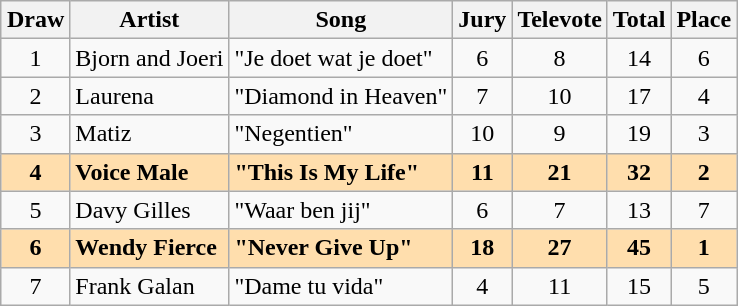<table class="sortable wikitable" style="margin: 1em auto 1em auto; text-align:center">
<tr>
<th>Draw</th>
<th>Artist</th>
<th>Song</th>
<th>Jury</th>
<th>Televote</th>
<th>Total</th>
<th>Place</th>
</tr>
<tr>
<td>1</td>
<td align="left">Bjorn and Joeri</td>
<td align="left">"Je doet wat je doet"</td>
<td>6</td>
<td>8</td>
<td>14</td>
<td>6</td>
</tr>
<tr>
<td>2</td>
<td align="left">Laurena</td>
<td align="left">"Diamond in Heaven"</td>
<td>7</td>
<td>10</td>
<td>17</td>
<td>4</td>
</tr>
<tr>
<td>3</td>
<td align="left">Matiz</td>
<td align="left">"Negentien"</td>
<td>10</td>
<td>9</td>
<td>19</td>
<td>3</td>
</tr>
<tr style="font-weight:bold; background:navajowhite;">
<td>4</td>
<td align="left">Voice Male</td>
<td align="left">"This Is My Life"</td>
<td>11</td>
<td>21</td>
<td>32</td>
<td>2</td>
</tr>
<tr>
<td>5</td>
<td align="left">Davy Gilles</td>
<td align="left">"Waar ben jij"</td>
<td>6</td>
<td>7</td>
<td>13</td>
<td>7</td>
</tr>
<tr style="font-weight:bold; background:navajowhite;">
<td>6</td>
<td align="left">Wendy Fierce</td>
<td align="left">"Never Give Up"</td>
<td>18</td>
<td>27</td>
<td>45</td>
<td>1</td>
</tr>
<tr>
<td>7</td>
<td align="left">Frank Galan</td>
<td align="left">"Dame tu vida"</td>
<td>4</td>
<td>11</td>
<td>15</td>
<td>5</td>
</tr>
</table>
